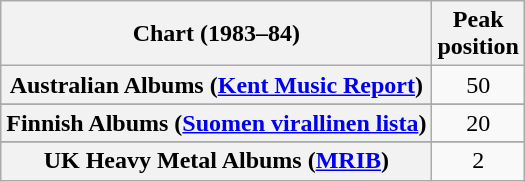<table class="wikitable sortable plainrowheaders" style="text-align:center">
<tr>
<th scope="col">Chart (1983–84)</th>
<th scope="col">Peak<br>position</th>
</tr>
<tr>
<th scope="row">Australian Albums (<a href='#'>Kent Music Report</a>)</th>
<td style="text-align:center;">50</td>
</tr>
<tr>
</tr>
<tr>
<th scope="row">Finnish Albums (<a href='#'>Suomen virallinen lista</a>)</th>
<td>20</td>
</tr>
<tr>
</tr>
<tr>
</tr>
<tr>
</tr>
<tr>
</tr>
<tr>
</tr>
<tr>
</tr>
<tr>
<th scope="row">UK Heavy Metal Albums (<a href='#'>MRIB</a>)</th>
<td>2</td>
</tr>
</table>
